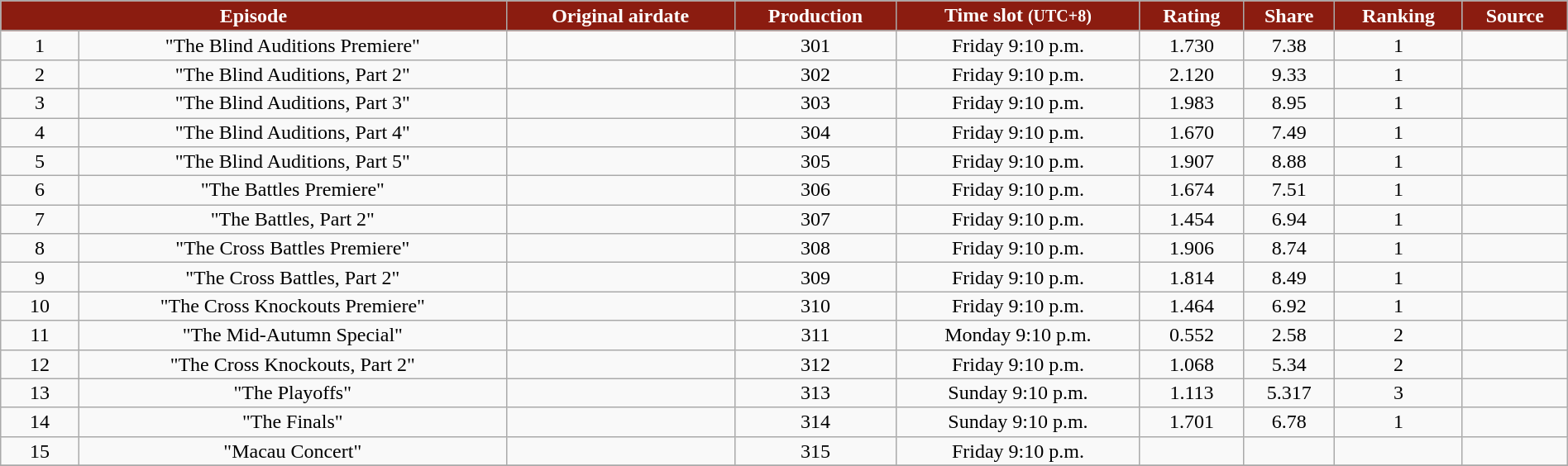<table class="wikitable" style="text-align:center; line-height:16px; width:100%;">
<tr>
<th style="background:#8b1c10; color:white;" colspan="2">Episode</th>
<th style="background:#8b1c10; color:white;">Original airdate</th>
<th style="background:#8b1c10; color:white;">Production</th>
<th style="background:#8b1c10; color:white;">Time slot <small>(UTC+8)</small></th>
<th style="background:#8b1c10; color:white;">Rating</th>
<th style="background:#8b1c10; color:white;">Share</th>
<th style="background:#8b1c10; color:white;">Ranking</th>
<th style="background:#8b1c10; color:white;">Source</th>
</tr>
<tr>
<td style="width:05%;">1</td>
<td>"The Blind Auditions Premiere"</td>
<td></td>
<td>301</td>
<td>Friday 9:10 p.m.</td>
<td>1.730</td>
<td>7.38</td>
<td>1</td>
<td></td>
</tr>
<tr>
<td style="width:05%;">2</td>
<td>"The Blind Auditions, Part 2"</td>
<td></td>
<td>302</td>
<td>Friday 9:10 p.m.</td>
<td>2.120</td>
<td>9.33</td>
<td>1</td>
<td></td>
</tr>
<tr>
<td style="width:05%;">3</td>
<td>"The Blind Auditions, Part 3"</td>
<td></td>
<td>303</td>
<td>Friday 9:10 p.m.</td>
<td>1.983</td>
<td>8.95</td>
<td>1</td>
<td></td>
</tr>
<tr>
<td style="width:05%;">4</td>
<td>"The Blind Auditions, Part 4"</td>
<td></td>
<td>304</td>
<td>Friday 9:10 p.m.</td>
<td>1.670</td>
<td>7.49</td>
<td>1</td>
<td></td>
</tr>
<tr>
<td style="width:05%;">5</td>
<td>"The Blind Auditions, Part 5"</td>
<td></td>
<td>305</td>
<td>Friday 9:10 p.m.</td>
<td>1.907</td>
<td>8.88</td>
<td>1</td>
<td></td>
</tr>
<tr>
<td style="width:05%;">6</td>
<td>"The Battles Premiere"</td>
<td></td>
<td>306</td>
<td>Friday 9:10 p.m.</td>
<td>1.674</td>
<td>7.51</td>
<td>1</td>
<td></td>
</tr>
<tr>
<td style="width:05%;">7</td>
<td>"The Battles, Part 2"</td>
<td></td>
<td>307</td>
<td>Friday 9:10 p.m.</td>
<td>1.454</td>
<td>6.94</td>
<td>1</td>
<td></td>
</tr>
<tr>
<td style="width:05%;">8</td>
<td>"The Cross Battles Premiere"</td>
<td></td>
<td>308</td>
<td>Friday 9:10 p.m.</td>
<td>1.906</td>
<td>8.74</td>
<td>1</td>
<td></td>
</tr>
<tr>
<td style="width:05%;">9</td>
<td>"The Cross Battles, Part 2"</td>
<td></td>
<td>309</td>
<td>Friday 9:10 p.m.</td>
<td>1.814</td>
<td>8.49</td>
<td>1</td>
<td></td>
</tr>
<tr>
<td style="width:05%;">10</td>
<td>"The Cross Knockouts Premiere"</td>
<td></td>
<td>310</td>
<td>Friday 9:10 p.m.</td>
<td>1.464</td>
<td>6.92</td>
<td>1</td>
<td></td>
</tr>
<tr>
<td style="width:05%;">11</td>
<td>"The Mid-Autumn Special"</td>
<td></td>
<td>311</td>
<td>Monday 9:10 p.m.</td>
<td>0.552</td>
<td>2.58</td>
<td>2</td>
<td></td>
</tr>
<tr>
<td style="width:05%;">12</td>
<td>"The Cross Knockouts, Part 2"</td>
<td></td>
<td>312</td>
<td>Friday 9:10 p.m.</td>
<td>1.068</td>
<td>5.34</td>
<td>2</td>
<td></td>
</tr>
<tr>
<td style="width:05%;">13</td>
<td>"The Playoffs"</td>
<td></td>
<td>313</td>
<td>Sunday 9:10 p.m.</td>
<td>1.113</td>
<td>5.317</td>
<td>3</td>
<td></td>
</tr>
<tr>
<td style="width:05%;">14</td>
<td>"The Finals"</td>
<td></td>
<td>314</td>
<td>Sunday 9:10 p.m.</td>
<td>1.701</td>
<td>6.78</td>
<td>1</td>
<td></td>
</tr>
<tr>
<td style="width:05%;">15</td>
<td>"Macau Concert"</td>
<td></td>
<td>315</td>
<td>Friday 9:10 p.m.</td>
<td></td>
<td></td>
<td></td>
<td></td>
</tr>
<tr>
</tr>
</table>
